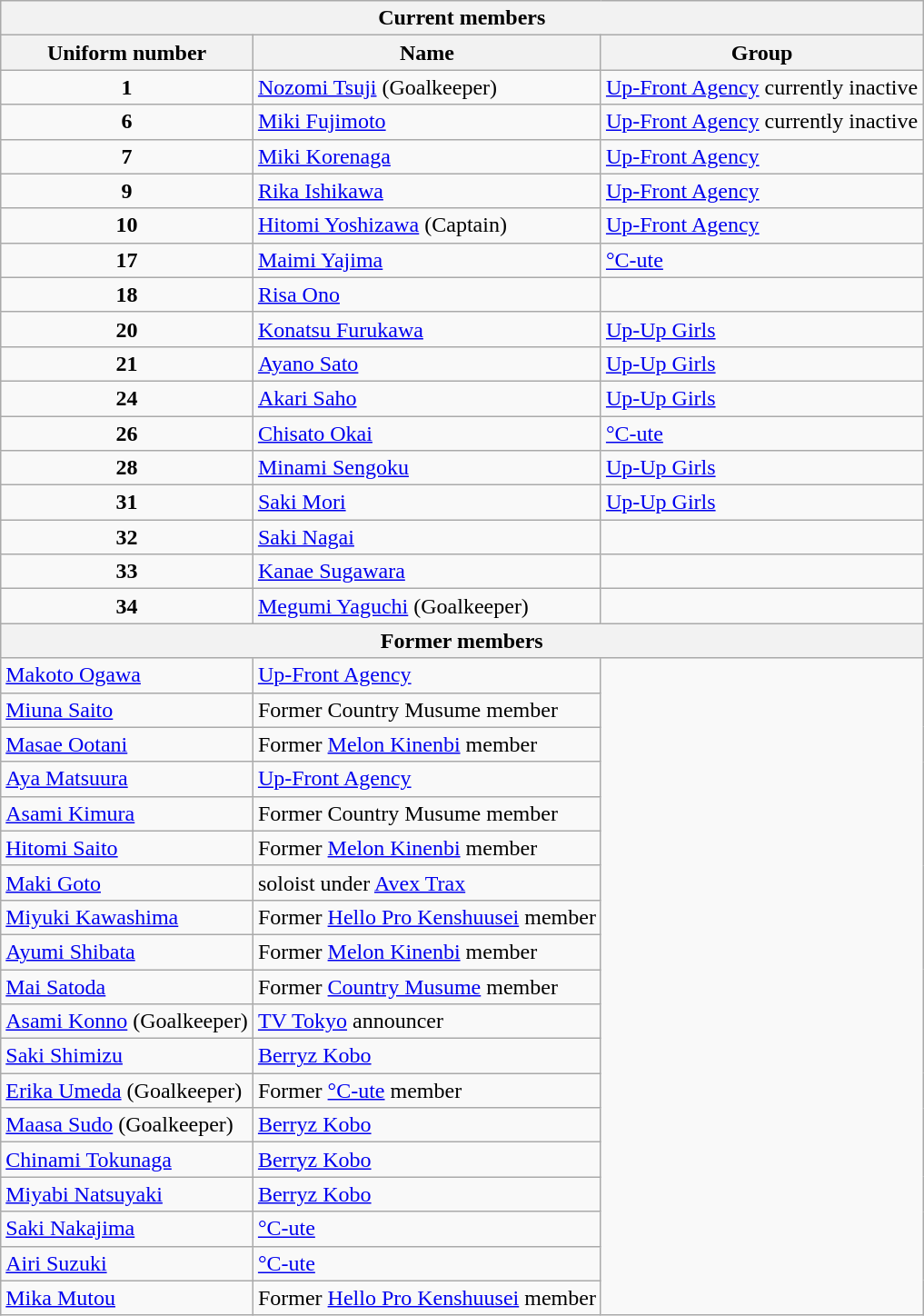<table class="wikitable">
<tr>
<th colspan="3"><strong>Current members</strong></th>
</tr>
<tr>
<th rowspan="1">Uniform number</th>
<th rowspan="1">Name</th>
<th rowspan="1">Group</th>
</tr>
<tr>
<td align="center"><strong>1</strong></td>
<td><a href='#'>Nozomi Tsuji</a> (Goalkeeper)</td>
<td><a href='#'>Up-Front Agency</a> currently inactive</td>
</tr>
<tr>
<td align="center"><strong>6</strong></td>
<td><a href='#'>Miki Fujimoto</a></td>
<td><a href='#'>Up-Front Agency</a> currently inactive</td>
</tr>
<tr>
<td align="center"><strong>7</strong></td>
<td><a href='#'>Miki Korenaga</a></td>
<td><a href='#'>Up-Front Agency</a></td>
</tr>
<tr>
<td align="center"><strong>9</strong></td>
<td><a href='#'>Rika Ishikawa</a></td>
<td><a href='#'>Up-Front Agency</a></td>
</tr>
<tr>
<td align="center"><strong>10</strong></td>
<td><a href='#'>Hitomi Yoshizawa</a> (Captain)</td>
<td><a href='#'>Up-Front Agency</a></td>
</tr>
<tr>
<td align="center"><strong>17</strong></td>
<td><a href='#'>Maimi Yajima</a></td>
<td><a href='#'>°C-ute</a></td>
</tr>
<tr>
<td align="center"><strong>18</strong></td>
<td><a href='#'>Risa Ono</a></td>
<td></td>
</tr>
<tr>
<td align="center"><strong>20</strong></td>
<td><a href='#'>Konatsu Furukawa</a></td>
<td><a href='#'>Up-Up Girls</a></td>
</tr>
<tr>
<td align="center"><strong>21</strong></td>
<td><a href='#'>Ayano Sato</a></td>
<td><a href='#'>Up-Up Girls</a></td>
</tr>
<tr>
<td align="center"><strong>24</strong></td>
<td><a href='#'>Akari Saho</a></td>
<td><a href='#'>Up-Up Girls</a></td>
</tr>
<tr>
<td align="center"><strong>26</strong></td>
<td><a href='#'>Chisato Okai</a></td>
<td><a href='#'>°C-ute</a></td>
</tr>
<tr>
<td align="center"><strong>28</strong></td>
<td><a href='#'>Minami Sengoku</a></td>
<td><a href='#'>Up-Up Girls</a></td>
</tr>
<tr>
<td align="center"><strong>31</strong></td>
<td><a href='#'>Saki Mori</a></td>
<td><a href='#'>Up-Up Girls</a></td>
</tr>
<tr>
<td align="center"><strong>32</strong></td>
<td><a href='#'>Saki Nagai</a></td>
<td></td>
</tr>
<tr>
<td align="center"><strong>33</strong></td>
<td><a href='#'>Kanae Sugawara</a></td>
<td></td>
</tr>
<tr>
<td align="center"><strong>34</strong></td>
<td><a href='#'>Megumi Yaguchi</a> (Goalkeeper)</td>
<td></td>
</tr>
<tr>
<th colspan="6"><strong>Former members</strong></th>
</tr>
<tr>
<td><a href='#'>Makoto Ogawa</a></td>
<td><a href='#'>Up-Front Agency</a></td>
</tr>
<tr>
<td><a href='#'>Miuna Saito</a></td>
<td>Former Country Musume member</td>
</tr>
<tr>
<td><a href='#'>Masae Ootani</a></td>
<td>Former <a href='#'>Melon Kinenbi</a> member</td>
</tr>
<tr>
<td><a href='#'>Aya Matsuura</a></td>
<td><a href='#'>Up-Front Agency</a></td>
</tr>
<tr>
<td><a href='#'>Asami Kimura</a></td>
<td>Former Country Musume member</td>
</tr>
<tr>
<td><a href='#'>Hitomi Saito</a></td>
<td>Former <a href='#'>Melon Kinenbi</a> member</td>
</tr>
<tr>
<td><a href='#'>Maki Goto</a></td>
<td>soloist under <a href='#'>Avex Trax</a></td>
</tr>
<tr>
<td><a href='#'>Miyuki Kawashima</a></td>
<td>Former <a href='#'>Hello Pro Kenshuusei</a> member</td>
</tr>
<tr>
<td><a href='#'>Ayumi Shibata</a></td>
<td>Former <a href='#'>Melon Kinenbi</a> member</td>
</tr>
<tr>
<td><a href='#'>Mai Satoda</a></td>
<td>Former <a href='#'>Country Musume</a> member</td>
</tr>
<tr>
<td><a href='#'>Asami Konno</a> (Goalkeeper)</td>
<td><a href='#'>TV Tokyo</a> announcer</td>
</tr>
<tr>
<td><a href='#'>Saki Shimizu</a></td>
<td><a href='#'>Berryz Kobo</a></td>
</tr>
<tr>
<td><a href='#'>Erika Umeda</a> (Goalkeeper)</td>
<td>Former <a href='#'>°C-ute</a> member</td>
</tr>
<tr>
<td><a href='#'>Maasa Sudo</a> (Goalkeeper)</td>
<td><a href='#'>Berryz Kobo</a></td>
</tr>
<tr>
<td><a href='#'>Chinami Tokunaga</a></td>
<td><a href='#'>Berryz Kobo</a></td>
</tr>
<tr>
<td><a href='#'>Miyabi Natsuyaki</a></td>
<td><a href='#'>Berryz Kobo</a></td>
</tr>
<tr>
<td><a href='#'>Saki Nakajima</a></td>
<td><a href='#'>°C-ute</a></td>
</tr>
<tr>
<td><a href='#'>Airi Suzuki</a></td>
<td><a href='#'>°C-ute</a></td>
</tr>
<tr>
<td><a href='#'>Mika Mutou</a></td>
<td>Former <a href='#'>Hello Pro Kenshuusei</a> member</td>
</tr>
</table>
